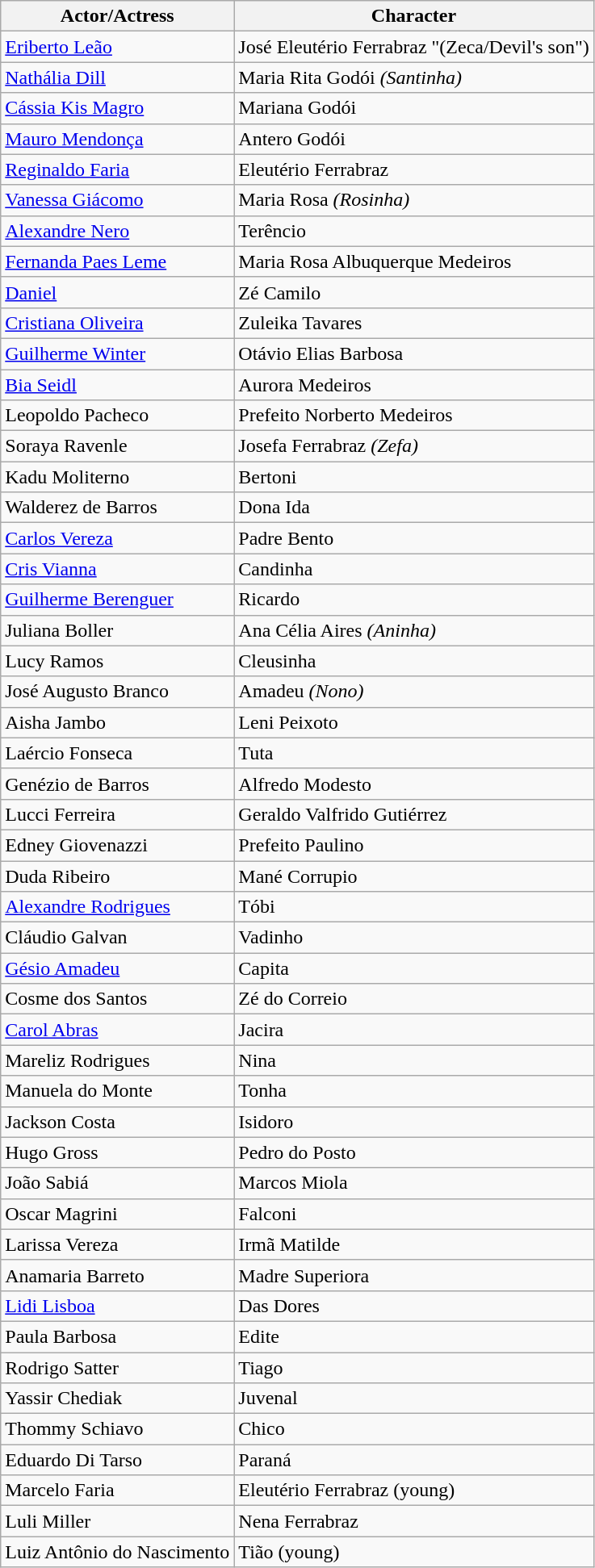<table class="wikitable sortable">
<tr>
<th>Actor/Actress</th>
<th>Character</th>
</tr>
<tr>
<td><a href='#'>Eriberto Leão</a></td>
<td>José Eleutério Ferrabraz "(Zeca/Devil's son")</td>
</tr>
<tr>
<td><a href='#'>Nathália Dill</a></td>
<td>Maria Rita Godói <em>(Santinha)</em></td>
</tr>
<tr>
<td><a href='#'>Cássia Kis Magro</a></td>
<td>Mariana Godói</td>
</tr>
<tr>
<td><a href='#'>Mauro Mendonça</a></td>
<td>Antero Godói</td>
</tr>
<tr>
<td><a href='#'>Reginaldo Faria</a></td>
<td>Eleutério Ferrabraz</td>
</tr>
<tr>
<td><a href='#'>Vanessa Giácomo</a></td>
<td>Maria Rosa <em>(Rosinha)</em></td>
</tr>
<tr>
<td><a href='#'>Alexandre Nero</a></td>
<td>Terêncio</td>
</tr>
<tr>
<td><a href='#'>Fernanda Paes Leme</a></td>
<td>Maria Rosa Albuquerque Medeiros</td>
</tr>
<tr>
<td><a href='#'>Daniel</a></td>
<td>Zé Camilo</td>
</tr>
<tr>
<td><a href='#'>Cristiana Oliveira</a></td>
<td>Zuleika Tavares</td>
</tr>
<tr>
<td><a href='#'>Guilherme Winter</a></td>
<td>Otávio Elias Barbosa</td>
</tr>
<tr>
<td><a href='#'>Bia Seidl</a></td>
<td>Aurora Medeiros</td>
</tr>
<tr>
<td>Leopoldo Pacheco</td>
<td>Prefeito Norberto Medeiros</td>
</tr>
<tr>
<td>Soraya Ravenle</td>
<td>Josefa Ferrabraz <em>(Zefa)</em></td>
</tr>
<tr>
<td>Kadu Moliterno</td>
<td>Bertoni</td>
</tr>
<tr>
<td>Walderez de Barros</td>
<td>Dona Ida</td>
</tr>
<tr>
<td><a href='#'>Carlos Vereza</a></td>
<td>Padre Bento</td>
</tr>
<tr>
<td><a href='#'>Cris Vianna</a></td>
<td>Candinha</td>
</tr>
<tr>
<td><a href='#'>Guilherme Berenguer</a></td>
<td>Ricardo</td>
</tr>
<tr>
<td>Juliana Boller</td>
<td>Ana Célia Aires <em>(Aninha)</em></td>
</tr>
<tr>
<td>Lucy Ramos</td>
<td>Cleusinha</td>
</tr>
<tr>
<td>José Augusto Branco</td>
<td>Amadeu <em>(Nono)</em></td>
</tr>
<tr>
<td>Aisha Jambo</td>
<td>Leni Peixoto</td>
</tr>
<tr>
<td>Laércio Fonseca</td>
<td>Tuta</td>
</tr>
<tr>
<td>Genézio de Barros</td>
<td>Alfredo Modesto</td>
</tr>
<tr>
<td>Lucci Ferreira</td>
<td>Geraldo Valfrido Gutiérrez</td>
</tr>
<tr>
<td>Edney Giovenazzi</td>
<td>Prefeito Paulino</td>
</tr>
<tr>
<td>Duda Ribeiro</td>
<td>Mané Corrupio</td>
</tr>
<tr>
<td><a href='#'>Alexandre Rodrigues</a></td>
<td>Tóbi</td>
</tr>
<tr>
<td>Cláudio Galvan</td>
<td>Vadinho</td>
</tr>
<tr>
<td><a href='#'>Gésio Amadeu</a></td>
<td>Capita</td>
</tr>
<tr>
<td>Cosme dos Santos</td>
<td>Zé do Correio</td>
</tr>
<tr>
<td><a href='#'>Carol Abras</a></td>
<td>Jacira</td>
</tr>
<tr>
<td>Mareliz Rodrigues</td>
<td>Nina</td>
</tr>
<tr>
<td>Manuela do Monte</td>
<td>Tonha</td>
</tr>
<tr>
<td>Jackson Costa</td>
<td>Isidoro</td>
</tr>
<tr>
<td>Hugo Gross</td>
<td>Pedro do Posto</td>
</tr>
<tr>
<td>João Sabiá</td>
<td>Marcos Miola</td>
</tr>
<tr>
<td>Oscar Magrini</td>
<td>Falconi</td>
</tr>
<tr>
<td>Larissa Vereza</td>
<td>Irmã Matilde</td>
</tr>
<tr>
<td>Anamaria Barreto</td>
<td>Madre Superiora</td>
</tr>
<tr>
<td><a href='#'>Lidi Lisboa</a></td>
<td>Das Dores</td>
</tr>
<tr>
<td>Paula Barbosa</td>
<td>Edite</td>
</tr>
<tr>
<td>Rodrigo Satter</td>
<td>Tiago</td>
</tr>
<tr>
<td>Yassir Chediak</td>
<td>Juvenal</td>
</tr>
<tr>
<td>Thommy Schiavo</td>
<td>Chico</td>
</tr>
<tr>
<td>Eduardo Di Tarso</td>
<td>Paraná</td>
</tr>
<tr>
<td>Marcelo Faria</td>
<td>Eleutério Ferrabraz (young)</td>
</tr>
<tr>
<td>Luli Miller</td>
<td>Nena Ferrabraz</td>
</tr>
<tr>
<td>Luiz Antônio do Nascimento</td>
<td>Tião (young)</td>
</tr>
</table>
